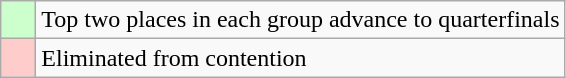<table class="wikitable">
<tr>
<td style="background: #ccffcc;">    </td>
<td>Top two places in each group advance to quarterfinals</td>
</tr>
<tr>
<td style="background: #ffcccc;">    </td>
<td>Eliminated from contention</td>
</tr>
</table>
